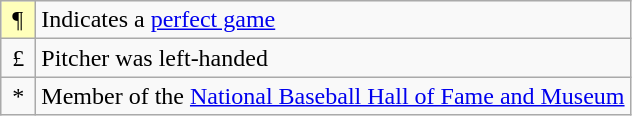<table class="wikitable" border="1">
<tr>
<td bgcolor="#ffffbb"> ¶ </td>
<td>Indicates a <a href='#'>perfect game</a></td>
</tr>
<tr>
<td> £ </td>
<td>Pitcher was left-handed</td>
</tr>
<tr>
<td> * </td>
<td>Member of the <a href='#'>National Baseball Hall of Fame and Museum</a></td>
</tr>
</table>
